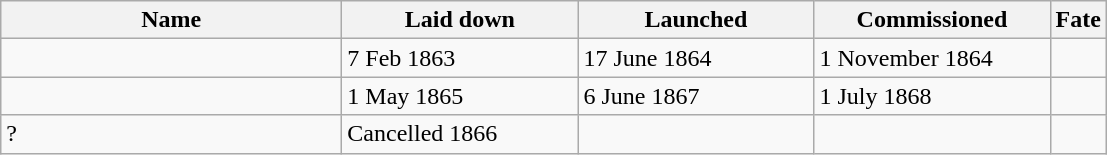<table class="wikitable">
<tr>
<th width="220">Name</th>
<th width="150">Laid down</th>
<th width="150">Launched</th>
<th width="150">Commissioned</th>
<th>Fate</th>
</tr>
<tr>
<td></td>
<td>7 Feb 1863 </td>
<td>17 June 1864 </td>
<td>1 November 1864 </td>
<td></td>
</tr>
<tr>
<td></td>
<td>1 May 1865</td>
<td>6 June 1867 </td>
<td>1 July 1868 </td>
<td></td>
</tr>
<tr>
<td>?</td>
<td>Cancelled 1866</td>
<td></td>
<td></td>
<td></td>
</tr>
</table>
